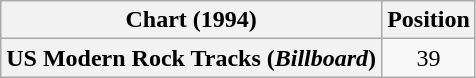<table class="wikitable plainrowheaders" style="text-align:center">
<tr>
<th>Chart (1994)</th>
<th>Position</th>
</tr>
<tr>
<th scope="row">US Modern Rock Tracks (<em>Billboard</em>)</th>
<td>39</td>
</tr>
</table>
